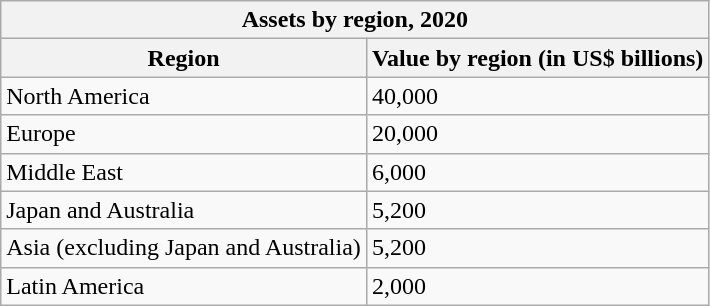<table class="wikitable">
<tr>
<th colspan=3>Assets by region, 2020</th>
</tr>
<tr>
<th>Region</th>
<th>Value by region (in US$ billions)</th>
</tr>
<tr>
<td>North America</td>
<td>40,000</td>
</tr>
<tr>
<td>Europe</td>
<td>20,000</td>
</tr>
<tr>
<td>Middle East</td>
<td>6,000</td>
</tr>
<tr>
<td>Japan and Australia</td>
<td>5,200</td>
</tr>
<tr>
<td>Asia (excluding Japan and Australia)</td>
<td>5,200</td>
</tr>
<tr>
<td>Latin America</td>
<td>2,000</td>
</tr>
</table>
